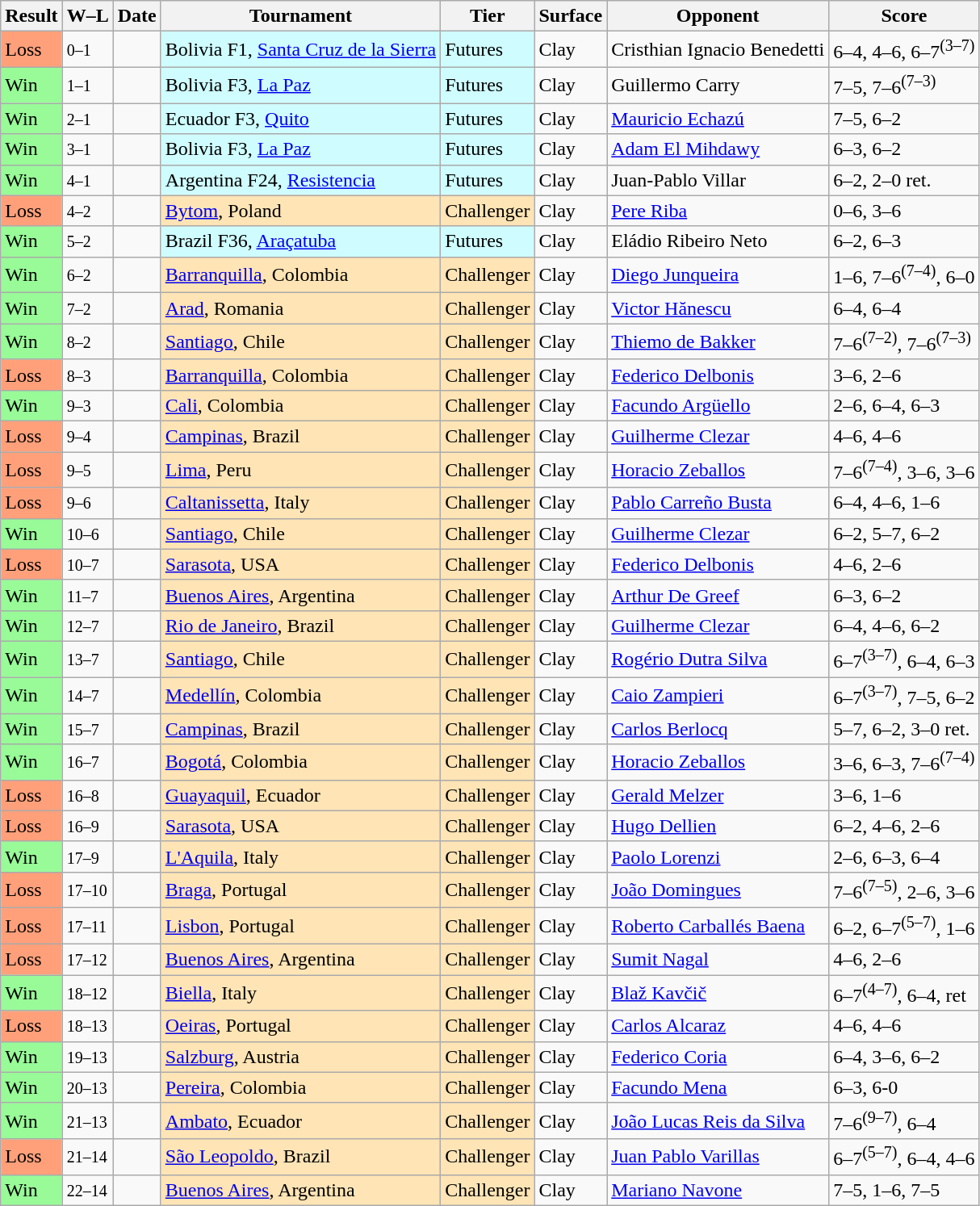<table class="sortable wikitable">
<tr>
<th>Result</th>
<th class=unsortable>W–L</th>
<th>Date</th>
<th>Tournament</th>
<th>Tier</th>
<th>Surface</th>
<th>Opponent</th>
<th class=unsortable>Score</th>
</tr>
<tr>
<td bgcolor=FFA07A>Loss</td>
<td><small>0–1</small></td>
<td></td>
<td style=background:#cffcff>Bolivia F1, <a href='#'>Santa Cruz de la Sierra</a></td>
<td style=background:#cffcff>Futures</td>
<td>Clay</td>
<td> Cristhian Ignacio Benedetti</td>
<td>6–4, 4–6, 6–7<sup>(3–7)</sup></td>
</tr>
<tr>
<td bgcolor=98FB98>Win</td>
<td><small>1–1</small></td>
<td></td>
<td style=background:#cffcff>Bolivia F3, <a href='#'>La Paz</a></td>
<td style=background:#cffcff>Futures</td>
<td>Clay</td>
<td> Guillermo Carry</td>
<td>7–5, 7–6<sup>(7–3)</sup></td>
</tr>
<tr>
<td bgcolor=98FB98>Win</td>
<td><small>2–1</small></td>
<td></td>
<td style=background:#cffcff>Ecuador F3, <a href='#'>Quito</a></td>
<td style=background:#cffcff>Futures</td>
<td>Clay</td>
<td> <a href='#'>Mauricio Echazú</a></td>
<td>7–5, 6–2</td>
</tr>
<tr>
<td bgcolor=98FB98>Win</td>
<td><small>3–1</small></td>
<td></td>
<td style=background:#cffcff>Bolivia F3, <a href='#'>La Paz</a></td>
<td style=background:#cffcff>Futures</td>
<td>Clay</td>
<td> <a href='#'>Adam El Mihdawy</a></td>
<td>6–3, 6–2</td>
</tr>
<tr>
<td bgcolor=98FB98>Win</td>
<td><small>4–1</small></td>
<td></td>
<td style=background:#cffcff>Argentina F24, <a href='#'>Resistencia</a></td>
<td style=background:#cffcff>Futures</td>
<td>Clay</td>
<td> Juan-Pablo Villar</td>
<td>6–2, 2–0 ret.</td>
</tr>
<tr>
<td bgcolor=FFA07A>Loss</td>
<td><small>4–2</small></td>
<td><a href='#'></a></td>
<td style=background:moccasin><a href='#'>Bytom</a>, Poland</td>
<td style=background:moccasin>Challenger</td>
<td>Clay</td>
<td> <a href='#'>Pere Riba</a></td>
<td>0–6, 3–6</td>
</tr>
<tr>
<td bgcolor=98FB98>Win</td>
<td><small>5–2</small></td>
<td></td>
<td style=background:#cffcff>Brazil F36, <a href='#'>Araçatuba</a></td>
<td style=background:#cffcff>Futures</td>
<td>Clay</td>
<td> Eládio Ribeiro Neto</td>
<td>6–2, 6–3</td>
</tr>
<tr>
<td bgcolor=98FB98>Win</td>
<td><small>6–2</small></td>
<td><a href='#'></a></td>
<td style=background:moccasin><a href='#'>Barranquilla</a>, Colombia</td>
<td style=background:moccasin>Challenger</td>
<td>Clay</td>
<td> <a href='#'>Diego Junqueira</a></td>
<td>1–6, 7–6<sup>(7–4)</sup>, 6–0</td>
</tr>
<tr>
<td bgcolor=98FB98>Win</td>
<td><small>7–2</small></td>
<td><a href='#'></a></td>
<td style=background:moccasin><a href='#'>Arad</a>, Romania</td>
<td style=background:moccasin>Challenger</td>
<td>Clay</td>
<td> <a href='#'>Victor Hănescu</a></td>
<td>6–4, 6–4</td>
</tr>
<tr>
<td bgcolor=98FB98>Win</td>
<td><small>8–2</small></td>
<td><a href='#'></a></td>
<td style=background:moccasin><a href='#'>Santiago</a>, Chile</td>
<td style=background:moccasin>Challenger</td>
<td>Clay</td>
<td> <a href='#'>Thiemo de Bakker</a></td>
<td>7–6<sup>(7–2)</sup>, 7–6<sup>(7–3)</sup></td>
</tr>
<tr>
<td bgcolor=FFA07A>Loss</td>
<td><small>8–3</small></td>
<td><a href='#'></a></td>
<td style=background:moccasin><a href='#'>Barranquilla</a>, Colombia</td>
<td style=background:moccasin>Challenger</td>
<td>Clay</td>
<td> <a href='#'>Federico Delbonis</a></td>
<td>3–6, 2–6</td>
</tr>
<tr>
<td bgcolor=98FB98>Win</td>
<td><small>9–3</small></td>
<td><a href='#'></a></td>
<td style=background:moccasin><a href='#'>Cali</a>, Colombia</td>
<td style=background:moccasin>Challenger</td>
<td>Clay</td>
<td> <a href='#'>Facundo Argüello</a></td>
<td>2–6, 6–4, 6–3</td>
</tr>
<tr>
<td bgcolor=FFA07A>Loss</td>
<td><small>9–4</small></td>
<td><a href='#'></a></td>
<td style=background:moccasin><a href='#'>Campinas</a>, Brazil</td>
<td style=background:moccasin>Challenger</td>
<td>Clay</td>
<td> <a href='#'>Guilherme Clezar</a></td>
<td>4–6, 4–6</td>
</tr>
<tr>
<td bgcolor=FFA07A>Loss</td>
<td><small>9–5</small></td>
<td><a href='#'></a></td>
<td style=background:moccasin><a href='#'>Lima</a>, Peru</td>
<td style=background:moccasin>Challenger</td>
<td>Clay</td>
<td> <a href='#'>Horacio Zeballos</a></td>
<td>7–6<sup>(7–4)</sup>, 3–6, 3–6</td>
</tr>
<tr>
<td bgcolor=FFA07A>Loss</td>
<td><small>9–6</small></td>
<td><a href='#'></a></td>
<td style=background:moccasin><a href='#'>Caltanissetta</a>, Italy</td>
<td style=background:moccasin>Challenger</td>
<td>Clay</td>
<td> <a href='#'>Pablo Carreño Busta</a></td>
<td>6–4, 4–6, 1–6</td>
</tr>
<tr>
<td bgcolor=98FB98>Win</td>
<td><small>10–6</small></td>
<td><a href='#'></a></td>
<td style=background:moccasin><a href='#'>Santiago</a>, Chile</td>
<td style=background:moccasin>Challenger</td>
<td>Clay</td>
<td> <a href='#'>Guilherme Clezar</a></td>
<td>6–2, 5–7, 6–2</td>
</tr>
<tr>
<td bgcolor=FFA07A>Loss</td>
<td><small>10–7</small></td>
<td><a href='#'></a></td>
<td style=background:moccasin><a href='#'>Sarasota</a>, USA</td>
<td style=background:moccasin>Challenger</td>
<td>Clay</td>
<td> <a href='#'>Federico Delbonis</a></td>
<td>4–6, 2–6</td>
</tr>
<tr>
<td bgcolor=98FB98>Win</td>
<td><small>11–7</small></td>
<td><a href='#'></a></td>
<td style=background:moccasin><a href='#'>Buenos Aires</a>, Argentina</td>
<td style=background:moccasin>Challenger</td>
<td>Clay</td>
<td> <a href='#'>Arthur De Greef</a></td>
<td>6–3, 6–2</td>
</tr>
<tr>
<td bgcolor=98FB98>Win</td>
<td><small>12–7</small></td>
<td><a href='#'></a></td>
<td style=background:moccasin><a href='#'>Rio de Janeiro</a>, Brazil</td>
<td style=background:moccasin>Challenger</td>
<td>Clay</td>
<td> <a href='#'>Guilherme Clezar</a></td>
<td>6–4, 4–6, 6–2</td>
</tr>
<tr>
<td bgcolor=98FB98>Win</td>
<td><small>13–7</small></td>
<td><a href='#'></a></td>
<td style=background:moccasin><a href='#'>Santiago</a>, Chile</td>
<td style=background:moccasin>Challenger</td>
<td>Clay</td>
<td> <a href='#'>Rogério Dutra Silva</a></td>
<td>6–7<sup>(3–7)</sup>, 6–4, 6–3</td>
</tr>
<tr>
<td bgcolor=98FB98>Win</td>
<td><small>14–7</small></td>
<td><a href='#'></a></td>
<td style=background:moccasin><a href='#'>Medellín</a>, Colombia</td>
<td style=background:moccasin>Challenger</td>
<td>Clay</td>
<td> <a href='#'>Caio Zampieri</a></td>
<td>6–7<sup>(3–7)</sup>, 7–5, 6–2</td>
</tr>
<tr>
<td bgcolor=98FB98>Win</td>
<td><small>15–7</small></td>
<td><a href='#'></a></td>
<td style=background:moccasin><a href='#'>Campinas</a>, Brazil</td>
<td style=background:moccasin>Challenger</td>
<td>Clay</td>
<td> <a href='#'>Carlos Berlocq</a></td>
<td>5–7, 6–2, 3–0 ret.</td>
</tr>
<tr>
<td bgcolor=98FB98>Win</td>
<td><small>16–7</small></td>
<td><a href='#'></a></td>
<td style=background:moccasin><a href='#'>Bogotá</a>, Colombia</td>
<td style=background:moccasin>Challenger</td>
<td>Clay</td>
<td> <a href='#'>Horacio Zeballos</a></td>
<td>3–6, 6–3, 7–6<sup>(7–4)</sup></td>
</tr>
<tr>
<td bgcolor=FFA07A>Loss</td>
<td><small>16–8</small></td>
<td><a href='#'></a></td>
<td style=background:moccasin><a href='#'>Guayaquil</a>, Ecuador</td>
<td style=background:moccasin>Challenger</td>
<td>Clay</td>
<td> <a href='#'>Gerald Melzer</a></td>
<td>3–6, 1–6</td>
</tr>
<tr>
<td bgcolor=FFA07A>Loss</td>
<td><small>16–9</small></td>
<td><a href='#'></a></td>
<td style=background:moccasin><a href='#'>Sarasota</a>, USA</td>
<td style=background:moccasin>Challenger</td>
<td>Clay</td>
<td> <a href='#'>Hugo Dellien</a></td>
<td>6–2, 4–6, 2–6</td>
</tr>
<tr>
<td bgcolor=98FB98>Win</td>
<td><small>17–9</small></td>
<td><a href='#'></a></td>
<td style=background:moccasin><a href='#'>L'Aquila</a>, Italy</td>
<td style=background:moccasin>Challenger</td>
<td>Clay</td>
<td> <a href='#'>Paolo Lorenzi</a></td>
<td>2–6, 6–3, 6–4</td>
</tr>
<tr>
<td bgcolor=FFA07A>Loss</td>
<td><small>17–10</small></td>
<td><a href='#'></a></td>
<td style=background:moccasin><a href='#'>Braga</a>, Portugal</td>
<td style=background:moccasin>Challenger</td>
<td>Clay</td>
<td> <a href='#'>João Domingues</a></td>
<td>7–6<sup>(7–5)</sup>, 2–6, 3–6</td>
</tr>
<tr>
<td bgcolor=FFA07A>Loss</td>
<td><small>17–11</small></td>
<td><a href='#'></a></td>
<td style=background:moccasin><a href='#'>Lisbon</a>, Portugal</td>
<td style=background:moccasin>Challenger</td>
<td>Clay</td>
<td> <a href='#'>Roberto Carballés Baena</a></td>
<td>6–2, 6–7<sup>(5–7)</sup>, 1–6</td>
</tr>
<tr>
<td bgcolor=FFA07A>Loss</td>
<td><small>17–12</small></td>
<td><a href='#'></a></td>
<td style=background:moccasin><a href='#'>Buenos Aires</a>, Argentina</td>
<td style=background:moccasin>Challenger</td>
<td>Clay</td>
<td> <a href='#'>Sumit Nagal</a></td>
<td>4–6, 2–6</td>
</tr>
<tr>
<td bgcolor=98FB98>Win</td>
<td><small>18–12</small></td>
<td><a href='#'></a></td>
<td style=background:moccasin><a href='#'>Biella</a>, Italy</td>
<td style=background:moccasin>Challenger</td>
<td>Clay</td>
<td> <a href='#'>Blaž Kavčič</a></td>
<td>6–7<sup>(4–7)</sup>, 6–4, ret</td>
</tr>
<tr>
<td bgcolor=FFA07A>Loss</td>
<td><small>18–13</small></td>
<td><a href='#'></a></td>
<td style=background:moccasin><a href='#'>Oeiras</a>, Portugal</td>
<td style=background:moccasin>Challenger</td>
<td>Clay</td>
<td> <a href='#'>Carlos Alcaraz</a></td>
<td>4–6, 4–6</td>
</tr>
<tr>
<td bgcolor=98FB98>Win</td>
<td><small>19–13</small></td>
<td><a href='#'></a></td>
<td style=background:moccasin><a href='#'>Salzburg</a>, Austria</td>
<td style=background:moccasin>Challenger</td>
<td>Clay</td>
<td> <a href='#'>Federico Coria</a></td>
<td>6–4, 3–6, 6–2</td>
</tr>
<tr>
<td bgcolor=98FB98>Win</td>
<td><small>20–13</small></td>
<td><a href='#'></a></td>
<td style=background:moccasin><a href='#'>Pereira</a>, Colombia</td>
<td style=background:moccasin>Challenger</td>
<td>Clay</td>
<td> <a href='#'>Facundo Mena</a></td>
<td>6–3, 6-0</td>
</tr>
<tr>
<td bgcolor=98FB98>Win</td>
<td><small>21–13</small></td>
<td><a href='#'></a></td>
<td style=background:moccasin><a href='#'>Ambato</a>, Ecuador</td>
<td style=background:moccasin>Challenger</td>
<td>Clay</td>
<td> <a href='#'>João Lucas Reis da Silva</a></td>
<td>7–6<sup>(9–7)</sup>, 6–4</td>
</tr>
<tr>
<td bgcolor=FFA07A>Loss</td>
<td><small>21–14</small></td>
<td><a href='#'></a></td>
<td style=background:moccasin><a href='#'>São Leopoldo</a>, Brazil</td>
<td style=background:moccasin>Challenger</td>
<td>Clay</td>
<td> <a href='#'>Juan Pablo Varillas</a></td>
<td>6–7<sup>(5–7)</sup>, 6–4, 4–6</td>
</tr>
<tr>
<td bgcolor=98FB98>Win</td>
<td><small>22–14</small></td>
<td><a href='#'></a></td>
<td style=background:moccasin><a href='#'>Buenos Aires</a>, Argentina</td>
<td style=background:moccasin>Challenger</td>
<td>Clay</td>
<td> <a href='#'>Mariano Navone</a></td>
<td>7–5, 1–6, 7–5</td>
</tr>
</table>
